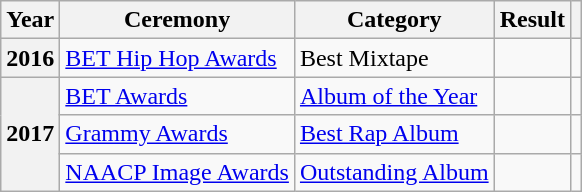<table class="wikitable sortable plainrowheaders" style="border:none; margin:0;">
<tr>
<th scope="col">Year</th>
<th scope="col">Ceremony</th>
<th scope="col">Category</th>
<th scope="col">Result</th>
<th scope="col" class="unsortable"></th>
</tr>
<tr>
<th scope="row">2016</th>
<td><a href='#'>BET Hip Hop Awards</a></td>
<td>Best Mixtape</td>
<td></td>
<td></td>
</tr>
<tr>
<th scope="row" rowspan="3">2017</th>
<td><a href='#'>BET Awards</a></td>
<td><a href='#'>Album of the Year</a></td>
<td></td>
<td></td>
</tr>
<tr>
<td><a href='#'>Grammy Awards</a></td>
<td><a href='#'>Best Rap Album</a></td>
<td></td>
<td></td>
</tr>
<tr>
<td><a href='#'>NAACP Image Awards</a></td>
<td><a href='#'>Outstanding Album</a></td>
<td></td>
<td></td>
</tr>
</table>
